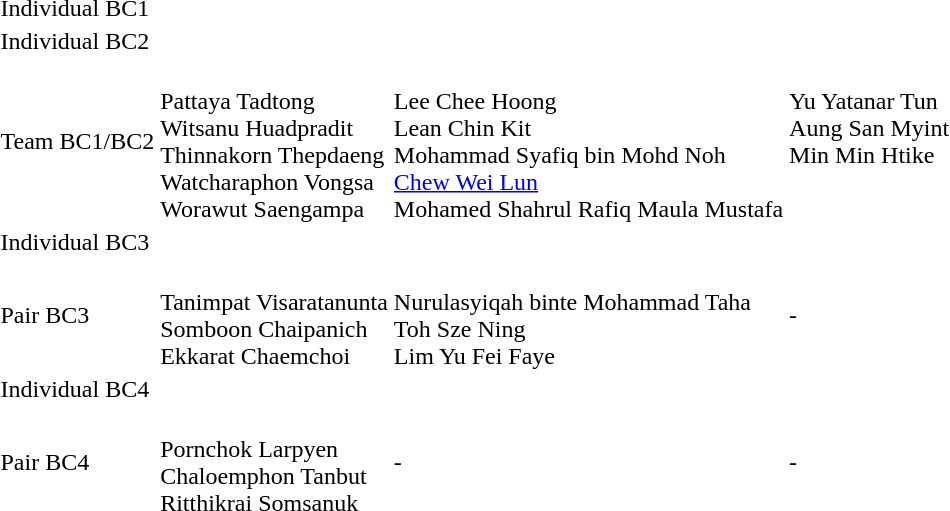<table>
<tr>
<td>Individual BC1</td>
<td></td>
<td></td>
<td></td>
</tr>
<tr>
<td>Individual BC2</td>
<td></td>
<td></td>
<td></td>
</tr>
<tr>
<td>Team BC1/BC2</td>
<td><br>Pattaya Tadtong<br>Witsanu Huadpradit<br>Thinnakorn Thepdaeng<br>Watcharaphon Vongsa<br>Worawut Saengampa</td>
<td style="white-space:nowrap"><br>Lee Chee Hoong<br>Lean Chin Kit<br>Mohammad Syafiq bin Mohd Noh<br><a href='#'>Chew Wei Lun</a><br>Mohamed Shahrul Rafiq Maula Mustafa</td>
<td valign=top><br>Yu Yatanar Tun<br>Aung San Myint<br>Min Min Htike</td>
</tr>
<tr>
<td>Individual BC3</td>
<td></td>
<td></td>
<td></td>
</tr>
<tr>
<td>Pair BC3</td>
<td><br>Tanimpat Visaratanunta<br>Somboon Chaipanich<br>Ekkarat Chaemchoi</td>
<td><br>Nurulasyiqah binte Mohammad Taha<br>Toh Sze Ning<br>Lim Yu Fei Faye</td>
<td>-</td>
</tr>
<tr>
<td>Individual BC4</td>
<td></td>
<td></td>
<td></td>
</tr>
<tr>
<td>Pair BC4</td>
<td><br>Pornchok Larpyen<br>Chaloemphon Tanbut<br>Ritthikrai Somsanuk</td>
<td>-</td>
<td>-</td>
</tr>
</table>
